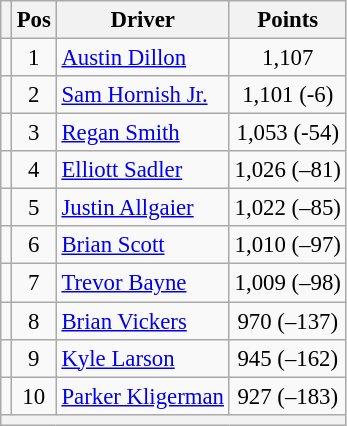<table class="wikitable" style="font-size: 95%;">
<tr>
<th></th>
<th>Pos</th>
<th>Driver</th>
<th>Points</th>
</tr>
<tr>
<td align="left"></td>
<td style="text-align:center;">1</td>
<td><a href='#'>Austin Dillon</a></td>
<td style="text-align:center;">1,107</td>
</tr>
<tr>
<td align="left"></td>
<td style="text-align:center;">2</td>
<td><a href='#'>Sam Hornish Jr.</a></td>
<td style="text-align:center;">1,101 (-6)</td>
</tr>
<tr>
<td align="left"></td>
<td style="text-align:center;">3</td>
<td><a href='#'>Regan Smith</a></td>
<td style="text-align:center;">1,053 (-54)</td>
</tr>
<tr>
<td align="left"></td>
<td style="text-align:center;">4</td>
<td><a href='#'>Elliott Sadler</a></td>
<td style="text-align:center;">1,026 (–81)</td>
</tr>
<tr>
<td align="left"></td>
<td style="text-align:center;">5</td>
<td><a href='#'>Justin Allgaier</a></td>
<td style="text-align:center;">1,022 (–85)</td>
</tr>
<tr>
<td align="left"></td>
<td style="text-align:center;">6</td>
<td><a href='#'>Brian Scott</a></td>
<td style="text-align:center;">1,010 (–97)</td>
</tr>
<tr>
<td align="left"></td>
<td style="text-align:center;">7</td>
<td><a href='#'>Trevor Bayne</a></td>
<td style="text-align:center;">1,009 (–98)</td>
</tr>
<tr>
<td align="left"></td>
<td style="text-align:center;">8</td>
<td><a href='#'>Brian Vickers</a></td>
<td style="text-align:center;">970 (–137)</td>
</tr>
<tr>
<td align="left"></td>
<td style="text-align:center;">9</td>
<td><a href='#'>Kyle Larson</a></td>
<td style="text-align:center;">945 (–162)</td>
</tr>
<tr>
<td align="left"></td>
<td style="text-align:center;">10</td>
<td><a href='#'>Parker Kligerman</a></td>
<td style="text-align:center;">927 (–183)</td>
</tr>
<tr class="sortbottom">
<th colspan="9"></th>
</tr>
</table>
